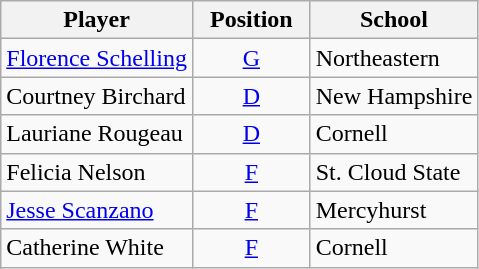<table class="wikitable">
<tr>
<th>Player</th>
<th>  Position  </th>
<th>School</th>
</tr>
<tr>
<td><a href='#'>Florence Schelling</a></td>
<td align=center><a href='#'>G</a></td>
<td>Northeastern</td>
</tr>
<tr>
<td>Courtney Birchard</td>
<td align=center><a href='#'>D</a></td>
<td>New Hampshire</td>
</tr>
<tr>
<td>Lauriane Rougeau</td>
<td align=center><a href='#'>D</a></td>
<td>Cornell</td>
</tr>
<tr>
<td>Felicia Nelson</td>
<td align=center><a href='#'>F</a></td>
<td>St. Cloud State</td>
</tr>
<tr>
<td><a href='#'>Jesse Scanzano</a></td>
<td align=center><a href='#'>F</a></td>
<td>Mercyhurst</td>
</tr>
<tr>
<td>Catherine White</td>
<td align=center><a href='#'>F</a></td>
<td>Cornell</td>
</tr>
</table>
